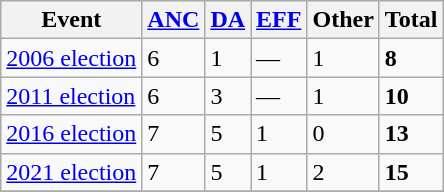<table class="wikitable">
<tr>
<th>Event</th>
<th><a href='#'>ANC</a></th>
<th><a href='#'>DA</a></th>
<th><a href='#'>EFF</a></th>
<th>Other</th>
<th>Total</th>
</tr>
<tr>
<td><a href='#'>2006 election</a></td>
<td>6</td>
<td>1</td>
<td>—</td>
<td>1</td>
<td><strong>8</strong></td>
</tr>
<tr>
<td><a href='#'>2011 election</a></td>
<td>6</td>
<td>3</td>
<td>—</td>
<td>1</td>
<td><strong>10</strong></td>
</tr>
<tr>
<td><a href='#'>2016 election</a></td>
<td>7</td>
<td>5</td>
<td>1</td>
<td>0</td>
<td><strong>13</strong></td>
</tr>
<tr>
<td><a href='#'>2021 election</a></td>
<td>7</td>
<td>5</td>
<td>1</td>
<td>2</td>
<td><strong>15</strong></td>
</tr>
<tr>
</tr>
</table>
